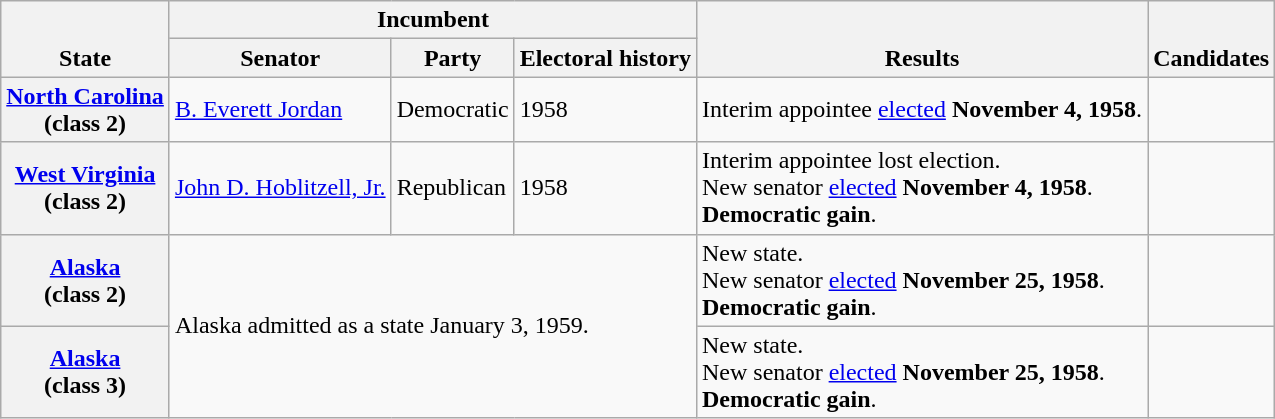<table class="wikitable sortable">
<tr valign=bottom>
<th rowspan=2>State</th>
<th colspan=3>Incumbent</th>
<th rowspan=2>Results</th>
<th rowspan=2>Candidates</th>
</tr>
<tr>
<th class="unsortable">Senator</th>
<th class="unsortable">Party</th>
<th class="unsortable">Electoral history</th>
</tr>
<tr>
<th><a href='#'>North Carolina</a><br>(class 2)</th>
<td><a href='#'>B. Everett Jordan</a></td>
<td>Democratic</td>
<td nowrap>1958 </td>
<td>Interim appointee <a href='#'>elected</a> <strong>November 4, 1958</strong>.</td>
<td nowrap></td>
</tr>
<tr>
<th><a href='#'>West Virginia</a><br>(class 2)</th>
<td><a href='#'>John D. Hoblitzell, Jr.</a></td>
<td>Republican</td>
<td nowrap>1958 </td>
<td>Interim appointee lost election.<br>New senator <a href='#'>elected</a> <strong>November 4, 1958</strong>.<br><strong>Democratic gain</strong>.</td>
<td nowrap></td>
</tr>
<tr>
<th><a href='#'>Alaska</a><br>(class 2)</th>
<td colspan=3 rowspan=2>Alaska admitted as a state January 3, 1959.</td>
<td>New state.<br>New senator <a href='#'>elected</a> <strong>November 25, 1958</strong>.<br><strong>Democratic gain</strong>.</td>
<td nowrap></td>
</tr>
<tr>
<th><a href='#'>Alaska</a><br>(class 3)</th>
<td>New state.<br>New senator <a href='#'>elected</a> <strong>November 25, 1958</strong>.<br><strong>Democratic gain</strong>.</td>
<td nowrap></td>
</tr>
</table>
